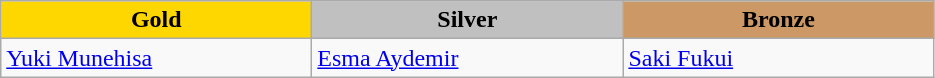<table class="wikitable" style="text-align:left">
<tr align="center">
<td width=200 bgcolor=gold><strong>Gold</strong></td>
<td width=200 bgcolor=silver><strong>Silver</strong></td>
<td width=200 bgcolor=CC9966><strong>Bronze</strong></td>
</tr>
<tr>
<td><a href='#'>Yuki Munehisa</a><br><em></em></td>
<td><a href='#'>Esma Aydemir</a><br><em></em></td>
<td><a href='#'>Saki Fukui</a><br><em></em></td>
</tr>
</table>
